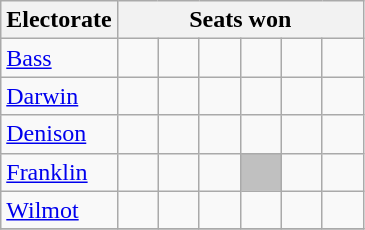<table class="wikitable">
<tr>
<th>Electorate</th>
<th colspan=7>Seats won</th>
</tr>
<tr>
<td><a href='#'>Bass</a></td>
<td width=20 > </td>
<td width=20 > </td>
<td width=20 > </td>
<td width=20 > </td>
<td width=20 > </td>
<td width=20 > </td>
</tr>
<tr>
<td><a href='#'>Darwin</a></td>
<td> </td>
<td> </td>
<td> </td>
<td> </td>
<td> </td>
<td> </td>
</tr>
<tr>
<td><a href='#'>Denison</a></td>
<td> </td>
<td> </td>
<td> </td>
<td> </td>
<td> </td>
<td> </td>
</tr>
<tr>
<td><a href='#'>Franklin</a></td>
<td> </td>
<td> </td>
<td> </td>
<td bgcolor="C0C0C0"> </td>
<td> </td>
<td> </td>
</tr>
<tr>
<td><a href='#'>Wilmot</a></td>
<td> </td>
<td> </td>
<td> </td>
<td> </td>
<td> </td>
<td> </td>
</tr>
<tr>
</tr>
</table>
